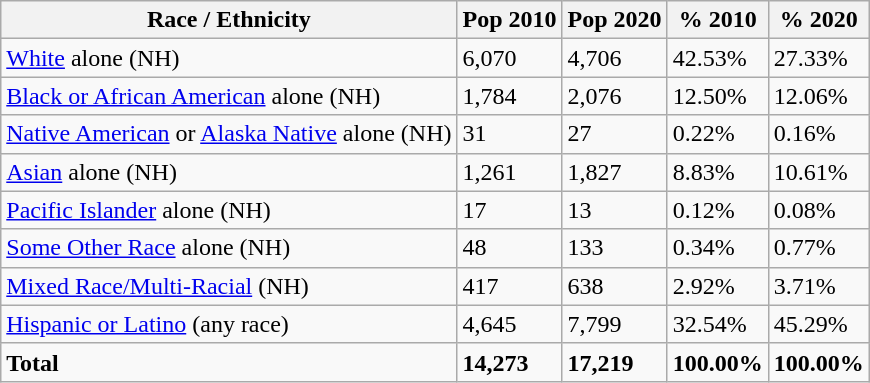<table class="wikitable">
<tr>
<th>Race / Ethnicity</th>
<th>Pop 2010</th>
<th>Pop 2020</th>
<th>% 2010</th>
<th>% 2020</th>
</tr>
<tr>
<td><a href='#'>White</a> alone (NH)</td>
<td>6,070</td>
<td>4,706</td>
<td>42.53%</td>
<td>27.33%</td>
</tr>
<tr>
<td><a href='#'>Black or African American</a> alone (NH)</td>
<td>1,784</td>
<td>2,076</td>
<td>12.50%</td>
<td>12.06%</td>
</tr>
<tr>
<td><a href='#'>Native American</a> or <a href='#'>Alaska Native</a> alone (NH)</td>
<td>31</td>
<td>27</td>
<td>0.22%</td>
<td>0.16%</td>
</tr>
<tr>
<td><a href='#'>Asian</a> alone (NH)</td>
<td>1,261</td>
<td>1,827</td>
<td>8.83%</td>
<td>10.61%</td>
</tr>
<tr>
<td><a href='#'>Pacific Islander</a> alone (NH)</td>
<td>17</td>
<td>13</td>
<td>0.12%</td>
<td>0.08%</td>
</tr>
<tr>
<td><a href='#'>Some Other Race</a> alone (NH)</td>
<td>48</td>
<td>133</td>
<td>0.34%</td>
<td>0.77%</td>
</tr>
<tr>
<td><a href='#'>Mixed Race/Multi-Racial</a> (NH)</td>
<td>417</td>
<td>638</td>
<td>2.92%</td>
<td>3.71%</td>
</tr>
<tr>
<td><a href='#'>Hispanic or Latino</a> (any race)</td>
<td>4,645</td>
<td>7,799</td>
<td>32.54%</td>
<td>45.29%</td>
</tr>
<tr>
<td><strong>Total</strong></td>
<td><strong>14,273</strong></td>
<td><strong>17,219</strong></td>
<td><strong>100.00%</strong></td>
<td><strong>100.00%</strong></td>
</tr>
</table>
